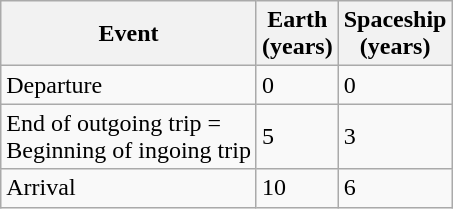<table class="wikitable">
<tr>
<th>Event</th>
<th>Earth<br>(years)</th>
<th>Spaceship<br>(years)</th>
</tr>
<tr>
<td>Departure</td>
<td>0</td>
<td>0</td>
</tr>
<tr>
<td>End of outgoing trip =<br>Beginning of ingoing trip</td>
<td>5</td>
<td>3</td>
</tr>
<tr>
<td>Arrival</td>
<td>10</td>
<td>6</td>
</tr>
</table>
